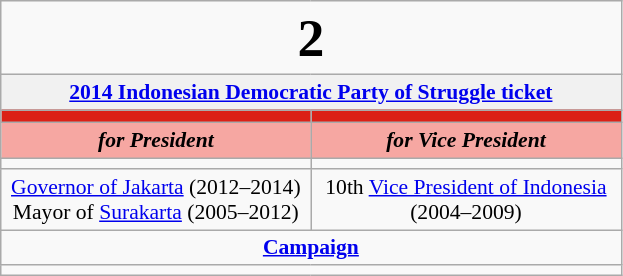<table class="wikitable" style="font-size:90%; text-align:center">
<tr>
<td colspan=2 style="text-align:center;"><big><big><big><big><big><strong>2</strong></big></big></big></big></big></td>
</tr>
<tr>
<td colspan=2 style="background:#f1f1f1;"><strong><a href='#'>2014 Indonesian Democratic Party of Struggle ticket</a></strong></td>
</tr>
<tr>
<th style="font-size:135%; background:#DB2016;"><a href='#'></a></th>
<th style="font-size:135%; background:#DB2016;"><a href='#'></a></th>
</tr>
<tr style="color:#000; font-size:100%; background:#F6A7A2;">
<td style="width:3em; width:200px;"><strong><em>for President</em></strong></td>
<td style="width:3em; width:200px;"><strong><em>for Vice President</em></strong></td>
</tr>
<tr>
<td></td>
<td></td>
</tr>
<tr>
<td><a href='#'>Governor of Jakarta</a> (2012–2014)<br>Mayor of <a href='#'>Surakarta</a> (2005–2012)</td>
<td>10th <a href='#'>Vice President of Indonesia</a> (2004–2009)</td>
</tr>
<tr>
<td colspan=2><strong><a href='#'>Campaign</a></strong></td>
</tr>
<tr>
<td colspan=2></td>
</tr>
</table>
